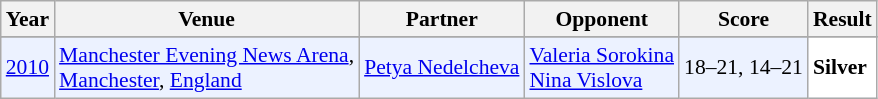<table class="sortable wikitable" style="font-size: 90%;">
<tr>
<th>Year</th>
<th>Venue</th>
<th>Partner</th>
<th>Opponent</th>
<th>Score</th>
<th>Result</th>
</tr>
<tr>
</tr>
<tr style="background:#ECF2FF">
<td align="center"><a href='#'>2010</a></td>
<td align="left"><a href='#'>Manchester Evening News Arena</a>,<br><a href='#'>Manchester</a>, <a href='#'>England</a></td>
<td align="left"> <a href='#'>Petya Nedelcheva</a></td>
<td align="left"> <a href='#'>Valeria Sorokina</a><br> <a href='#'>Nina Vislova</a></td>
<td align="left">18–21, 14–21</td>
<td style="text-align:left; background:white"> <strong>Silver</strong></td>
</tr>
</table>
